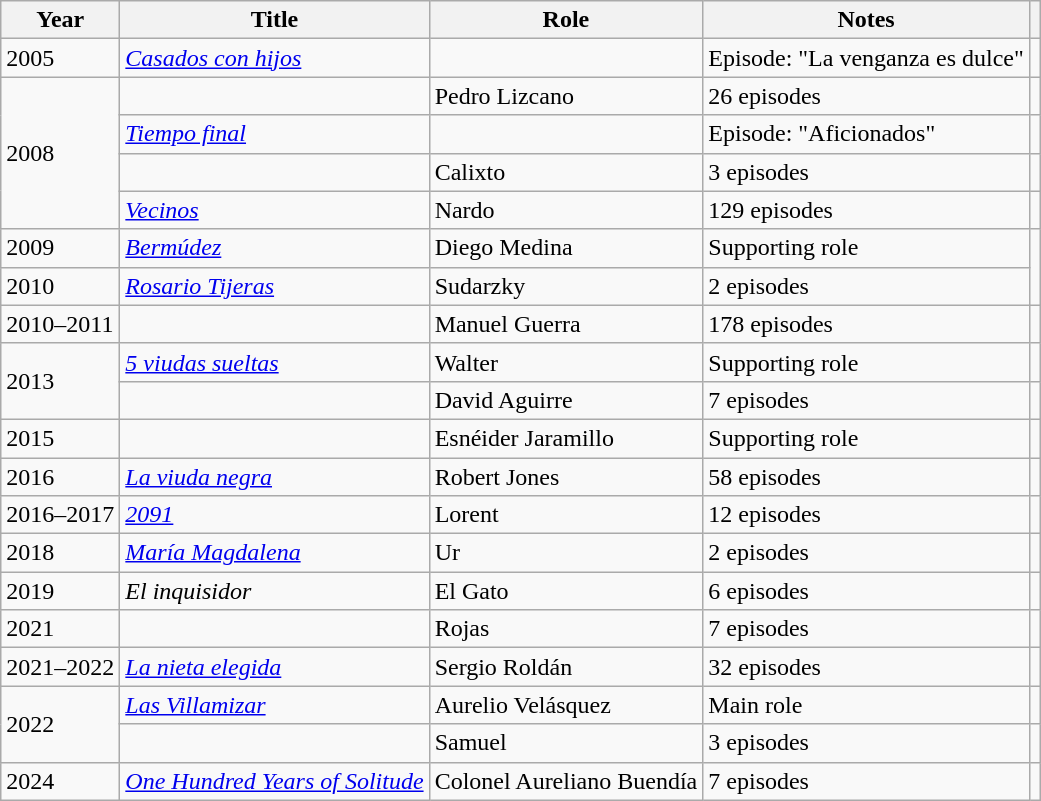<table class="wikitable sortable">
<tr>
<th>Year</th>
<th>Title</th>
<th>Role</th>
<th class="unsortable">Notes</th>
<th class="unsortable"></th>
</tr>
<tr>
<td>2005</td>
<td><em><a href='#'>Casados con hijos</a></em></td>
<td></td>
<td>Episode: "La venganza es dulce"</td>
<td></td>
</tr>
<tr>
<td rowspan="4">2008</td>
<td><em></em></td>
<td>Pedro Lizcano</td>
<td>26 episodes</td>
<td></td>
</tr>
<tr>
<td><em><a href='#'>Tiempo final</a></em></td>
<td></td>
<td>Episode: "Aficionados"</td>
<td></td>
</tr>
<tr>
<td><em></em></td>
<td>Calixto</td>
<td>3 episodes</td>
<td></td>
</tr>
<tr>
<td><em><a href='#'>Vecinos</a></em></td>
<td>Nardo</td>
<td>129 episodes</td>
<td></td>
</tr>
<tr>
<td>2009</td>
<td><em><a href='#'>Bermúdez</a></em></td>
<td>Diego Medina</td>
<td>Supporting role</td>
<td rowspan="2"></td>
</tr>
<tr>
<td>2010</td>
<td><em><a href='#'>Rosario Tijeras</a></em></td>
<td>Sudarzky</td>
<td>2 episodes</td>
</tr>
<tr>
<td>2010–2011</td>
<td><em></em></td>
<td>Manuel Guerra</td>
<td>178 episodes</td>
<td></td>
</tr>
<tr>
<td rowspan="2">2013</td>
<td><em><a href='#'>5 viudas sueltas</a></em></td>
<td>Walter</td>
<td>Supporting role</td>
<td></td>
</tr>
<tr>
<td><em></em></td>
<td>David Aguirre</td>
<td>7 episodes</td>
<td></td>
</tr>
<tr>
<td>2015</td>
<td><em></em></td>
<td>Esnéider Jaramillo</td>
<td>Supporting role</td>
<td></td>
</tr>
<tr>
<td>2016</td>
<td><em><a href='#'>La viuda negra</a></em></td>
<td>Robert Jones</td>
<td>58 episodes</td>
<td></td>
</tr>
<tr>
<td>2016–2017</td>
<td><em><a href='#'>2091</a></em></td>
<td>Lorent</td>
<td>12 episodes</td>
<td></td>
</tr>
<tr>
<td>2018</td>
<td><em><a href='#'>María Magdalena</a></em></td>
<td>Ur</td>
<td>2 episodes</td>
<td></td>
</tr>
<tr>
<td>2019</td>
<td><em>El inquisidor</em></td>
<td>El Gato</td>
<td>6 episodes</td>
<td></td>
</tr>
<tr>
<td>2021</td>
<td><em></em></td>
<td>Rojas</td>
<td>7 episodes</td>
<td></td>
</tr>
<tr>
<td>2021–2022</td>
<td><em><a href='#'>La nieta elegida</a></em></td>
<td>Sergio Roldán</td>
<td>32 episodes</td>
<td></td>
</tr>
<tr>
<td rowspan="2">2022</td>
<td><em><a href='#'>Las Villamizar</a></em></td>
<td>Aurelio Velásquez</td>
<td>Main role</td>
<td></td>
</tr>
<tr>
<td><em></em></td>
<td>Samuel</td>
<td>3 episodes</td>
<td></td>
</tr>
<tr>
<td>2024</td>
<td><em><a href='#'>One Hundred Years of Solitude</a></em></td>
<td>Colonel Aureliano Buendía</td>
<td>7 episodes</td>
<td></td>
</tr>
</table>
